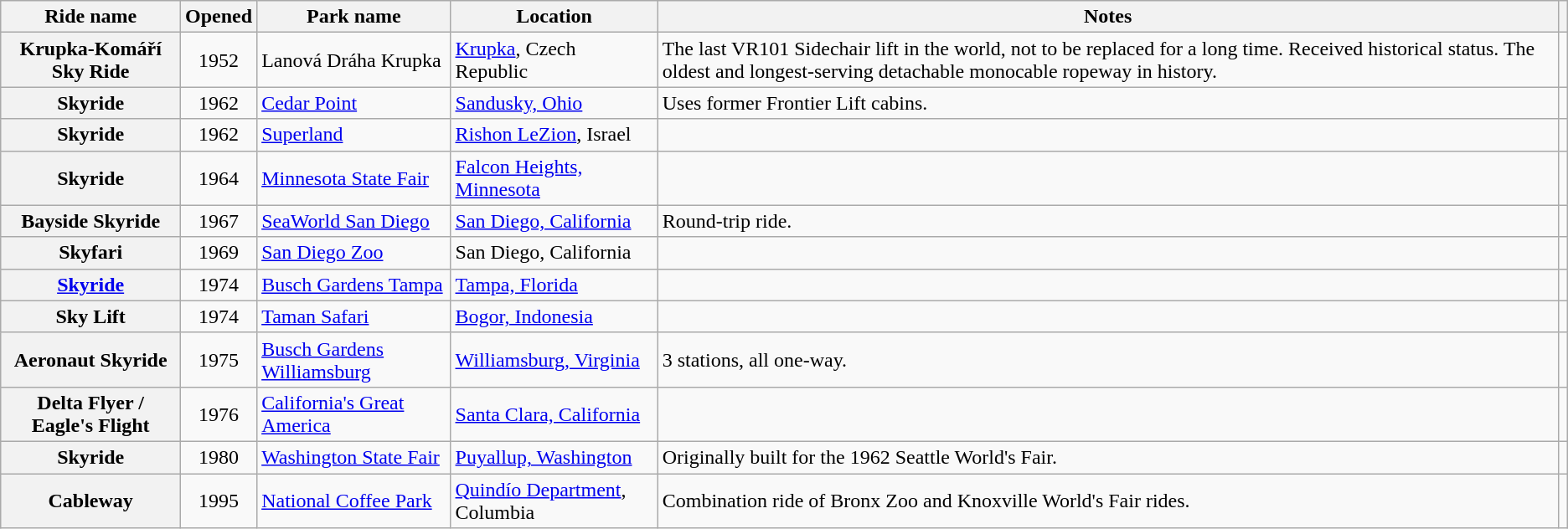<table class="wikitable sortable plainrowheaders">
<tr>
<th scope="col">Ride name</th>
<th scope="col">Opened</th>
<th scope="col">Park name</th>
<th scope="col">Location</th>
<th scope="col" class=unsortable>Notes</th>
<th scope="col" class=unsortable></th>
</tr>
<tr>
<th scope="row">Krupka-Komáří Sky Ride</th>
<td style="text-align:center">1952</td>
<td>Lanová Dráha Krupka</td>
<td><a href='#'>Krupka</a>, Czech Republic</td>
<td>The last VR101 Sidechair lift in the world, not to be replaced for a long time. Received historical status. The oldest and longest-serving detachable monocable ropeway in history.</td>
<td></td>
</tr>
<tr>
<th scope="row">Skyride</th>
<td style="text-align:center">1962</td>
<td><a href='#'>Cedar Point</a></td>
<td><a href='#'>Sandusky, Ohio</a></td>
<td>Uses former Frontier Lift cabins.</td>
<td style="text-align:center"></td>
</tr>
<tr>
<th scope="row">Skyride</th>
<td style="text-align:center">1962</td>
<td><a href='#'>Superland</a></td>
<td><a href='#'>Rishon LeZion</a>, Israel</td>
<td></td>
<td></td>
</tr>
<tr>
<th scope="row">Skyride</th>
<td style="text-align:center">1964</td>
<td><a href='#'>Minnesota State Fair</a></td>
<td><a href='#'>Falcon Heights, Minnesota</a></td>
<td></td>
</tr>
<tr>
<th scope="row">Bayside Skyride</th>
<td style="text-align:center">1967</td>
<td><a href='#'>SeaWorld San Diego</a></td>
<td><a href='#'>San Diego, California</a></td>
<td>Round-trip ride.</td>
<td style="text-align:center"></td>
</tr>
<tr>
<th scope="row">Skyfari</th>
<td style="text-align:center">1969</td>
<td><a href='#'>San Diego Zoo</a></td>
<td>San Diego, California</td>
<td></td>
<td></td>
</tr>
<tr>
<th scope="row"><a href='#'>Skyride</a></th>
<td style="text-align:center">1974</td>
<td><a href='#'>Busch Gardens Tampa</a></td>
<td><a href='#'>Tampa, Florida</a></td>
<td></td>
<td style="text-align:center"></td>
</tr>
<tr>
<th scope="row">Sky Lift</th>
<td style="text-align:center">1974</td>
<td><a href='#'>Taman Safari</a></td>
<td><a href='#'>Bogor, Indonesia</a></td>
<td></td>
<td></td>
</tr>
<tr>
<th scope="row">Aeronaut Skyride</th>
<td style="text-align:center">1975</td>
<td><a href='#'>Busch Gardens Williamsburg</a></td>
<td><a href='#'>Williamsburg, Virginia</a></td>
<td>3 stations, all one-way.</td>
<td></td>
</tr>
<tr>
<th scope="row">Delta Flyer / Eagle's Flight</th>
<td style="text-align:center">1976</td>
<td><a href='#'>California's Great America</a></td>
<td><a href='#'>Santa Clara, California</a></td>
<td></td>
<td></td>
</tr>
<tr>
<th scope="row">Skyride</th>
<td style="text-align:center">1980</td>
<td><a href='#'>Washington State Fair</a></td>
<td><a href='#'>Puyallup, Washington</a></td>
<td>Originally built for the 1962 Seattle World's Fair.</td>
<td></td>
</tr>
<tr>
<th scope="row">Cableway</th>
<td style="text-align:center">1995</td>
<td><a href='#'>National Coffee Park</a></td>
<td><a href='#'>Quindío Department</a>, Columbia</td>
<td>Combination ride of Bronx Zoo and Knoxville World's Fair rides.</td>
<td></td>
</tr>
</table>
